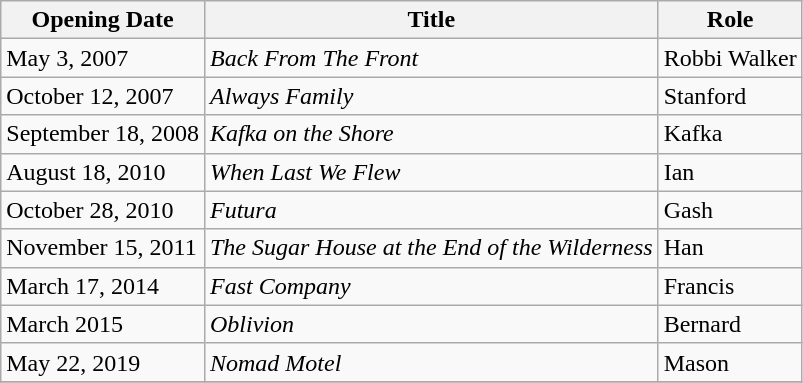<table class="wikitable sortable">
<tr>
<th>Opening Date</th>
<th>Title</th>
<th>Role</th>
</tr>
<tr>
<td>May 3, 2007</td>
<td><em>Back From The Front</em></td>
<td>Robbi Walker</td>
</tr>
<tr>
<td>October 12, 2007</td>
<td><em>Always Family</em></td>
<td>Stanford</td>
</tr>
<tr>
<td>September 18, 2008</td>
<td><em>Kafka on the Shore</em></td>
<td>Kafka</td>
</tr>
<tr>
<td>August 18, 2010</td>
<td><em>When Last We Flew</em></td>
<td>Ian</td>
</tr>
<tr>
<td>October 28, 2010</td>
<td><em>Futura</em></td>
<td>Gash</td>
</tr>
<tr>
<td>November 15, 2011</td>
<td><em>The Sugar House at the End of the Wilderness</em></td>
<td>Han</td>
</tr>
<tr>
<td>March 17, 2014</td>
<td><em>Fast Company</em></td>
<td>Francis</td>
</tr>
<tr>
<td>March 2015</td>
<td><em>Oblivion</em></td>
<td>Bernard</td>
</tr>
<tr>
<td>May 22, 2019</td>
<td><em>Nomad Motel</em></td>
<td>Mason</td>
</tr>
<tr>
</tr>
</table>
